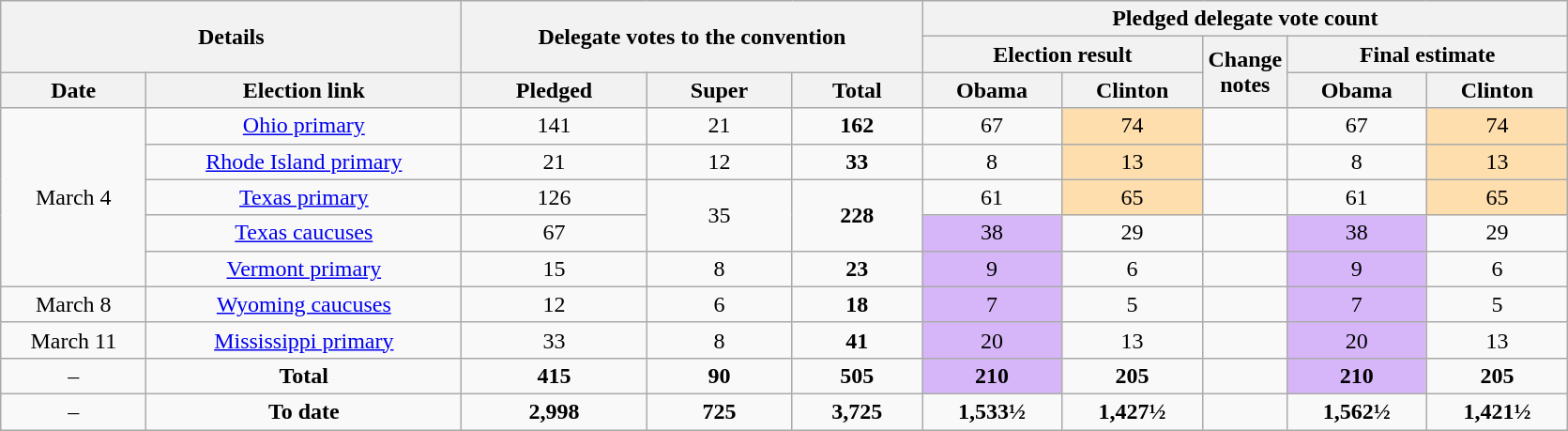<table class="wikitable" style="text-align:center">
<tr>
<th rowspan="2" colspan="2" style="width:20em">Details</th>
<th rowspan="2" colspan="3" style="width:20em">Delegate votes to the convention</th>
<th colspan="5">Pledged delegate vote count</th>
</tr>
<tr>
<th colspan="2" style="width:12em">Election result</th>
<th rowspan="2">Change<br>notes</th>
<th colspan="2" style="width:12em">Final estimate</th>
</tr>
<tr>
<th style="width:6em">Date</th>
<th>Election link</th>
<th>Pledged</th>
<th>Super</th>
<th>Total</th>
<th>Obama</th>
<th>Clinton</th>
<th>Obama</th>
<th>Clinton</th>
</tr>
<tr>
<td rowspan="5">March 4</td>
<td><a href='#'>Ohio primary</a></td>
<td>141</td>
<td>21</td>
<td><strong>162</strong></td>
<td>67</td>
<td style="background:#ffdead;">74</td>
<td></td>
<td>67</td>
<td style="background:#ffdead;">74</td>
</tr>
<tr>
<td><a href='#'>Rhode Island primary</a></td>
<td>21</td>
<td>12</td>
<td><strong>33</strong></td>
<td>8</td>
<td style="background:#ffdead;">13</td>
<td></td>
<td>8</td>
<td style="background:#ffdead;">13</td>
</tr>
<tr>
<td><a href='#'>Texas primary</a></td>
<td>126</td>
<td rowspan="2">35</td>
<td rowspan="2"><strong>228</strong></td>
<td>61</td>
<td style="background:#ffdead;">65</td>
<td></td>
<td>61</td>
<td style="background:#ffdead;">65</td>
</tr>
<tr>
<td><a href='#'>Texas caucuses</a></td>
<td>67</td>
<td style="background:#d6b6f9;">38</td>
<td>29</td>
<td></td>
<td style="background:#d6b6f9;">38</td>
<td>29</td>
</tr>
<tr>
<td><a href='#'>Vermont primary</a></td>
<td>15</td>
<td>8</td>
<td><strong>23</strong></td>
<td style="background:#d6b6f9;">9</td>
<td>6</td>
<td></td>
<td style="background:#d6b6f9;">9</td>
<td>6</td>
</tr>
<tr>
<td>March 8</td>
<td><a href='#'>Wyoming caucuses</a></td>
<td>12</td>
<td>6</td>
<td><strong>18</strong></td>
<td style="background:#d6b6f9;">7</td>
<td>5</td>
<td></td>
<td style="background:#d6b6f9;">7</td>
<td>5</td>
</tr>
<tr>
<td>March 11</td>
<td><a href='#'>Mississippi primary</a></td>
<td>33</td>
<td>8</td>
<td><strong>41</strong></td>
<td style="background:#d6b6f9;">20</td>
<td>13</td>
<td></td>
<td style="background:#d6b6f9;">20</td>
<td>13</td>
</tr>
<tr>
<td>–</td>
<td><strong>Total</strong></td>
<td><strong>415</strong></td>
<td><strong>90</strong></td>
<td><strong>505</strong></td>
<td style="background:#d6b6f9;"><strong>210</strong></td>
<td><strong>205</strong></td>
<td></td>
<td style="background:#d6b6f9;"><strong>210</strong></td>
<td><strong>205</strong></td>
</tr>
<tr>
<td>–</td>
<td><strong>To date</strong></td>
<td><strong>2,998</strong></td>
<td><strong>725</strong></td>
<td><strong>3,725</strong></td>
<td><strong>1,533½</strong></td>
<td><strong>1,427½</strong></td>
<td></td>
<td><strong>1,562½</strong></td>
<td><strong>1,421½</strong></td>
</tr>
</table>
